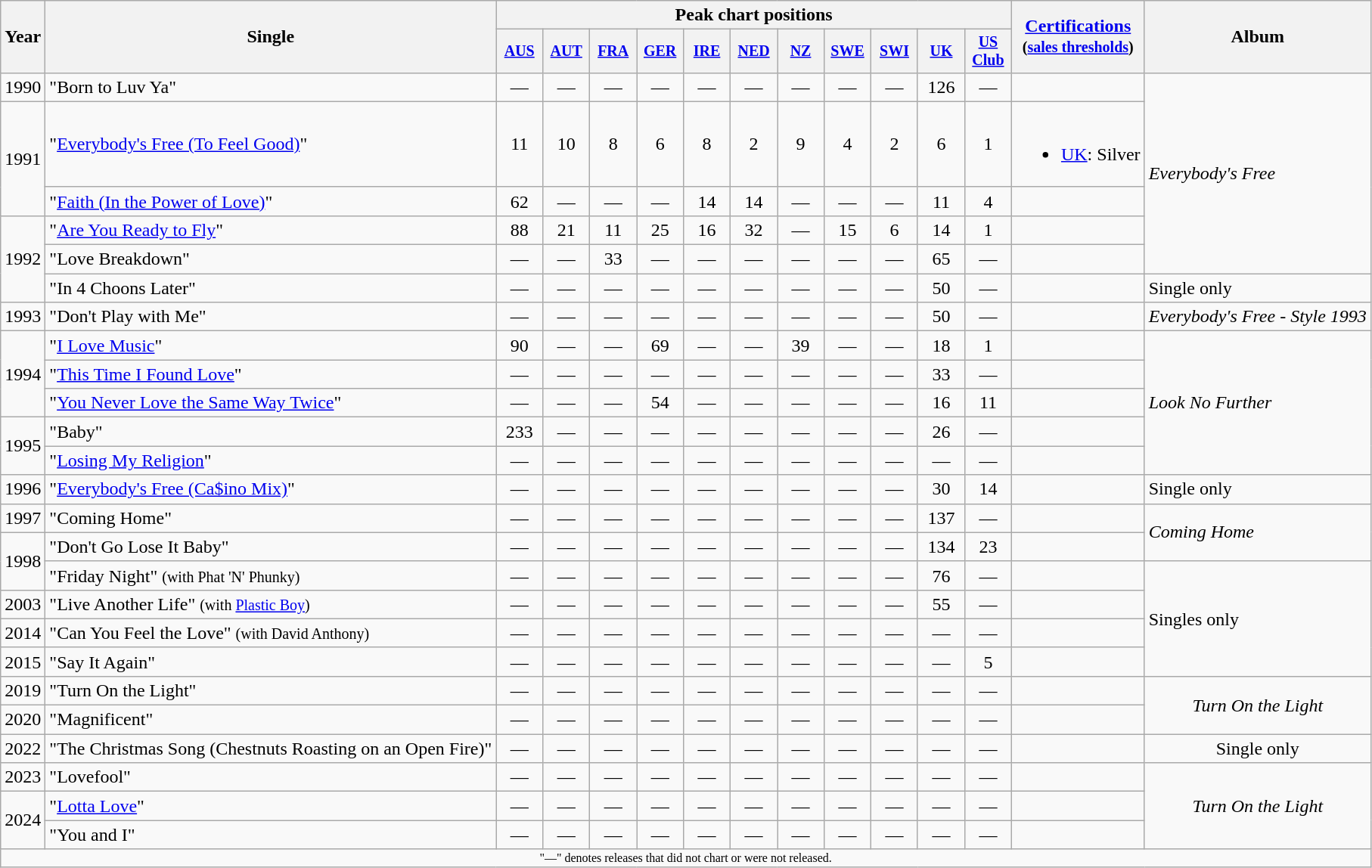<table class="wikitable" style="text-align:center;">
<tr>
<th rowspan="2">Year</th>
<th rowspan="2">Single</th>
<th colspan="11">Peak chart positions</th>
<th rowspan="2"><a href='#'>Certifications</a><br><small>(<a href='#'>sales thresholds</a>)</small></th>
<th rowspan="2">Album</th>
</tr>
<tr style="font-size:smaller;">
<th width="35"><a href='#'>AUS</a><br></th>
<th width="35"><a href='#'>AUT</a><br></th>
<th width="35"><a href='#'>FRA</a><br></th>
<th width="35"><a href='#'>GER</a><br></th>
<th width="35"><a href='#'>IRE</a><br></th>
<th width="35"><a href='#'>NED</a><br></th>
<th width="35"><a href='#'>NZ</a><br></th>
<th width="35"><a href='#'>SWE</a><br></th>
<th width="35"><a href='#'>SWI</a><br></th>
<th width="35"><a href='#'>UK</a><br></th>
<th width="35"><a href='#'>US Club</a><br></th>
</tr>
<tr>
<td>1990</td>
<td align="left">"Born to Luv Ya"</td>
<td>—</td>
<td>—</td>
<td>—</td>
<td>—</td>
<td>—</td>
<td>—</td>
<td>—</td>
<td>—</td>
<td>—</td>
<td>126</td>
<td>—</td>
<td></td>
<td align="left" rowspan="5"><em>Everybody's Free</em></td>
</tr>
<tr>
<td rowspan="2">1991</td>
<td align="left">"<a href='#'>Everybody's Free (To Feel Good)</a>"</td>
<td>11</td>
<td>10</td>
<td>8</td>
<td>6</td>
<td>8</td>
<td>2</td>
<td>9</td>
<td>4</td>
<td>2</td>
<td>6</td>
<td>1</td>
<td><br><ul><li><a href='#'>UK</a>: Silver</li></ul></td>
</tr>
<tr>
<td align="left">"<a href='#'>Faith (In the Power of Love)</a>"</td>
<td>62</td>
<td>—</td>
<td>—</td>
<td>—</td>
<td>14</td>
<td>14</td>
<td>—</td>
<td>—</td>
<td>—</td>
<td>11</td>
<td>4</td>
<td></td>
</tr>
<tr>
<td rowspan="3">1992</td>
<td align="left">"<a href='#'>Are You Ready to Fly</a>"</td>
<td>88</td>
<td>21</td>
<td>11</td>
<td>25</td>
<td>16</td>
<td>32</td>
<td>—</td>
<td>15</td>
<td>6</td>
<td>14</td>
<td>1</td>
<td></td>
</tr>
<tr>
<td align="left">"Love Breakdown"</td>
<td>—</td>
<td>—</td>
<td>33</td>
<td>—</td>
<td>—</td>
<td>—</td>
<td>—</td>
<td>—</td>
<td>—</td>
<td>65</td>
<td>—</td>
<td></td>
</tr>
<tr>
<td align="left">"In 4 Choons Later"</td>
<td>—</td>
<td>—</td>
<td>—</td>
<td>—</td>
<td>—</td>
<td>—</td>
<td>—</td>
<td>—</td>
<td>—</td>
<td>50</td>
<td>—</td>
<td></td>
<td align="left">Single only</td>
</tr>
<tr>
<td>1993</td>
<td align="left">"Don't Play with Me"</td>
<td>—</td>
<td>—</td>
<td>—</td>
<td>—</td>
<td>—</td>
<td>—</td>
<td>—</td>
<td>—</td>
<td>—</td>
<td>50</td>
<td>—</td>
<td></td>
<td align="left"><em>Everybody's Free - Style 1993</em></td>
</tr>
<tr>
<td rowspan="3">1994</td>
<td align="left">"<a href='#'>I Love Music</a>"</td>
<td>90</td>
<td>—</td>
<td>—</td>
<td>69</td>
<td>—</td>
<td>—</td>
<td>39</td>
<td>—</td>
<td>—</td>
<td>18</td>
<td>1</td>
<td></td>
<td align="left" rowspan="5"><em>Look No Further</em></td>
</tr>
<tr>
<td align="left">"<a href='#'>This Time I Found Love</a>"</td>
<td>—</td>
<td>—</td>
<td>—</td>
<td>—</td>
<td>—</td>
<td>—</td>
<td>—</td>
<td>—</td>
<td>—</td>
<td>33</td>
<td>—</td>
<td></td>
</tr>
<tr>
<td align="left">"<a href='#'>You Never Love the Same Way Twice</a>"</td>
<td>—</td>
<td>—</td>
<td>—</td>
<td>54</td>
<td>—</td>
<td>—</td>
<td>—</td>
<td>—</td>
<td>—</td>
<td>16</td>
<td>11</td>
<td></td>
</tr>
<tr>
<td rowspan="2">1995</td>
<td align="left">"Baby"</td>
<td>233</td>
<td>—</td>
<td>—</td>
<td>—</td>
<td>—</td>
<td>—</td>
<td>—</td>
<td>—</td>
<td>—</td>
<td>26</td>
<td>—</td>
<td></td>
</tr>
<tr>
<td align="left">"<a href='#'>Losing My Religion</a>"</td>
<td>—</td>
<td>—</td>
<td>—</td>
<td>—</td>
<td>—</td>
<td>—</td>
<td>—</td>
<td>—</td>
<td>—</td>
<td>—</td>
<td>—</td>
<td></td>
</tr>
<tr>
<td>1996</td>
<td align="left">"<a href='#'>Everybody's Free (Ca$ino Mix)</a>"</td>
<td>—</td>
<td>—</td>
<td>—</td>
<td>—</td>
<td>—</td>
<td>—</td>
<td>—</td>
<td>—</td>
<td>—</td>
<td>30</td>
<td>14</td>
<td></td>
<td align="left">Single only</td>
</tr>
<tr>
<td>1997</td>
<td align="left">"Coming Home"</td>
<td>—</td>
<td>—</td>
<td>—</td>
<td>—</td>
<td>—</td>
<td>—</td>
<td>—</td>
<td>—</td>
<td>—</td>
<td>137</td>
<td>—</td>
<td></td>
<td align="left" rowspan="2"><em>Coming Home</em></td>
</tr>
<tr>
<td rowspan=2>1998</td>
<td align="left">"Don't Go Lose It Baby"</td>
<td>—</td>
<td>—</td>
<td>—</td>
<td>—</td>
<td>—</td>
<td>—</td>
<td>—</td>
<td>—</td>
<td>—</td>
<td>134</td>
<td>23</td>
<td></td>
</tr>
<tr>
<td align="left">"Friday Night" <small>(with Phat 'N' Phunky)</small></td>
<td>—</td>
<td>—</td>
<td>—</td>
<td>—</td>
<td>—</td>
<td>—</td>
<td>—</td>
<td>—</td>
<td>—</td>
<td>76</td>
<td>—</td>
<td></td>
<td align="left" rowspan="4">Singles only</td>
</tr>
<tr>
<td>2003</td>
<td align="left">"Live Another Life" <small>(with <a href='#'>Plastic Boy</a>)</small></td>
<td>—</td>
<td>—</td>
<td>—</td>
<td>—</td>
<td>—</td>
<td>—</td>
<td>—</td>
<td>—</td>
<td>—</td>
<td>55</td>
<td>—</td>
<td></td>
</tr>
<tr>
<td>2014</td>
<td align="left">"Can You Feel the Love" <small>(with David Anthony)</small></td>
<td>—</td>
<td>—</td>
<td>—</td>
<td>—</td>
<td>—</td>
<td>—</td>
<td>—</td>
<td>—</td>
<td>—</td>
<td>—</td>
<td>—</td>
<td></td>
</tr>
<tr>
<td>2015</td>
<td align="left">"Say It Again"</td>
<td>—</td>
<td>—</td>
<td>—</td>
<td>—</td>
<td>—</td>
<td>—</td>
<td>—</td>
<td>—</td>
<td>—</td>
<td>—</td>
<td>5</td>
<td></td>
</tr>
<tr>
<td>2019</td>
<td align="left">"Turn On the Light"</td>
<td>—</td>
<td>—</td>
<td>—</td>
<td>—</td>
<td>—</td>
<td>—</td>
<td>—</td>
<td>—</td>
<td>—</td>
<td>—</td>
<td>—</td>
<td></td>
<td rowspan="2"><em>Turn On the Light</em></td>
</tr>
<tr>
<td>2020</td>
<td align="left">"Magnificent" <small></small></td>
<td>—</td>
<td>—</td>
<td>—</td>
<td>—</td>
<td>—</td>
<td>—</td>
<td>—</td>
<td>—</td>
<td>—</td>
<td>—</td>
<td>—</td>
<td></td>
</tr>
<tr>
<td>2022</td>
<td align="left">"The Christmas Song (Chestnuts Roasting on an Open Fire)"</td>
<td>—</td>
<td>—</td>
<td>—</td>
<td>—</td>
<td>—</td>
<td>—</td>
<td>—</td>
<td>—</td>
<td>—</td>
<td>—</td>
<td>—</td>
<td></td>
<td>Single only</td>
</tr>
<tr>
<td>2023</td>
<td align="left">"Lovefool"</td>
<td>—</td>
<td>—</td>
<td>—</td>
<td>—</td>
<td>—</td>
<td>—</td>
<td>—</td>
<td>—</td>
<td>—</td>
<td>—</td>
<td>—</td>
<td></td>
<td rowspan="3"><em>Turn On the Light</em></td>
</tr>
<tr>
<td rowspan="2">2024</td>
<td align="left">"<a href='#'>Lotta Love</a>"</td>
<td>—</td>
<td>—</td>
<td>—</td>
<td>—</td>
<td>—</td>
<td>—</td>
<td>—</td>
<td>—</td>
<td>—</td>
<td>—</td>
<td>—</td>
<td></td>
</tr>
<tr>
<td align="left">"You and I"</td>
<td>—</td>
<td>—</td>
<td>—</td>
<td>—</td>
<td>—</td>
<td>—</td>
<td>—</td>
<td>—</td>
<td>—</td>
<td>—</td>
<td>—</td>
<td></td>
</tr>
<tr>
<td colspan="15" style="font-size:8pt">"—" denotes releases that did not chart or were not released.</td>
</tr>
</table>
